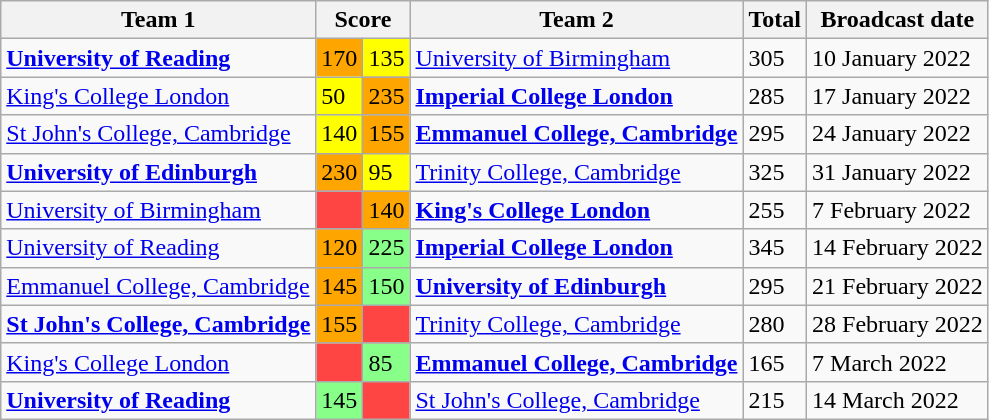<table class="wikitable">
<tr>
<th>Team 1</th>
<th colspan="2">Score</th>
<th>Team 2</th>
<th>Total</th>
<th>Broadcast date</th>
</tr>
<tr>
<td><strong><a href='#'>University of Reading</a></strong></td>
<td style="background:orange">170</td>
<td style="background:yellow">135</td>
<td><a href='#'>University of Birmingham</a></td>
<td>305</td>
<td>10 January 2022</td>
</tr>
<tr>
<td><a href='#'>King's College London</a></td>
<td style="background:yellow">50</td>
<td style="background:orange">235</td>
<td><strong><a href='#'>Imperial College London</a></strong></td>
<td>285</td>
<td>17 January 2022</td>
</tr>
<tr>
<td><a href='#'>St John's College, Cambridge</a></td>
<td style="background:yellow">140</td>
<td style="background:orange">155</td>
<td><strong><a href='#'>Emmanuel College, Cambridge</a></strong></td>
<td>295</td>
<td>24 January 2022</td>
</tr>
<tr>
<td><strong><a href='#'>University of Edinburgh</a></strong></td>
<td style="background:orange">230</td>
<td style="background:yellow">95</td>
<td><a href='#'>Trinity College, Cambridge</a></td>
<td>325</td>
<td>31 January 2022</td>
</tr>
<tr>
<td><a href='#'>University of Birmingham</a></td>
<td style="background:#f44;"></td>
<td style="background:orange">140</td>
<td><strong><a href='#'>King's College London</a></strong></td>
<td>255</td>
<td>7 February 2022</td>
</tr>
<tr>
<td><a href='#'>University of Reading</a></td>
<td style="background:orange">120</td>
<td style="background:#88ff88">225</td>
<td><strong><a href='#'>Imperial College London</a></strong></td>
<td>345</td>
<td>14 February 2022</td>
</tr>
<tr>
<td><a href='#'>Emmanuel College, Cambridge</a></td>
<td style="background:orange">145</td>
<td style="background:#88ff88">150</td>
<td><strong><a href='#'>University of Edinburgh</a></strong></td>
<td>295</td>
<td>21 February 2022</td>
</tr>
<tr>
<td><strong><a href='#'>St John's College, Cambridge</a></strong></td>
<td style="background:orange">155</td>
<td style="background:#f44;"></td>
<td><a href='#'>Trinity College, Cambridge</a></td>
<td>280</td>
<td>28 February 2022</td>
</tr>
<tr>
<td><a href='#'>King's College London</a></td>
<td style="background:#f44;"></td>
<td style="background:#88ff88">85</td>
<td><strong><a href='#'>Emmanuel College, Cambridge</a></strong></td>
<td>165</td>
<td>7 March 2022</td>
</tr>
<tr>
<td><strong><a href='#'>University of Reading</a></strong></td>
<td style="background:#88ff88">145</td>
<td style="background:#f44;"></td>
<td><a href='#'>St John's College, Cambridge</a></td>
<td>215</td>
<td>14 March 2022</td>
</tr>
</table>
